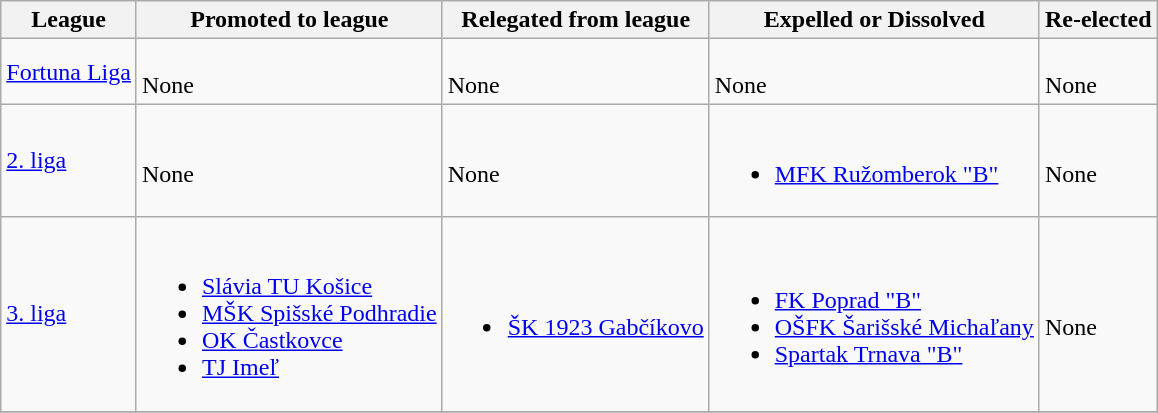<table class="wikitable">
<tr>
<th>League</th>
<th>Promoted to league</th>
<th>Relegated from league</th>
<th>Expelled or Dissolved</th>
<th>Re-elected</th>
</tr>
<tr>
<td><a href='#'>Fortuna Liga</a></td>
<td><br>None</td>
<td><br>None</td>
<td><br>None</td>
<td><br>None</td>
</tr>
<tr>
<td><a href='#'>2. liga</a></td>
<td><br>None</td>
<td><br>None</td>
<td><br><ul><li><a href='#'>MFK Ružomberok "B"</a></li></ul></td>
<td><br>None</td>
</tr>
<tr>
<td><a href='#'>3. liga</a></td>
<td><br><ul><li><a href='#'>Slávia TU Košice</a></li><li><a href='#'>MŠK Spišské Podhradie</a></li><li><a href='#'>OK Častkovce</a></li><li><a href='#'>TJ Imeľ</a></li></ul></td>
<td><br><ul><li><a href='#'>ŠK 1923 Gabčíkovo</a></li></ul></td>
<td><br><ul><li><a href='#'>FK Poprad "B"</a></li><li><a href='#'>OŠFK Šarišské Michaľany</a></li><li><a href='#'>Spartak Trnava "B"</a></li></ul></td>
<td><br>None</td>
</tr>
<tr>
</tr>
</table>
